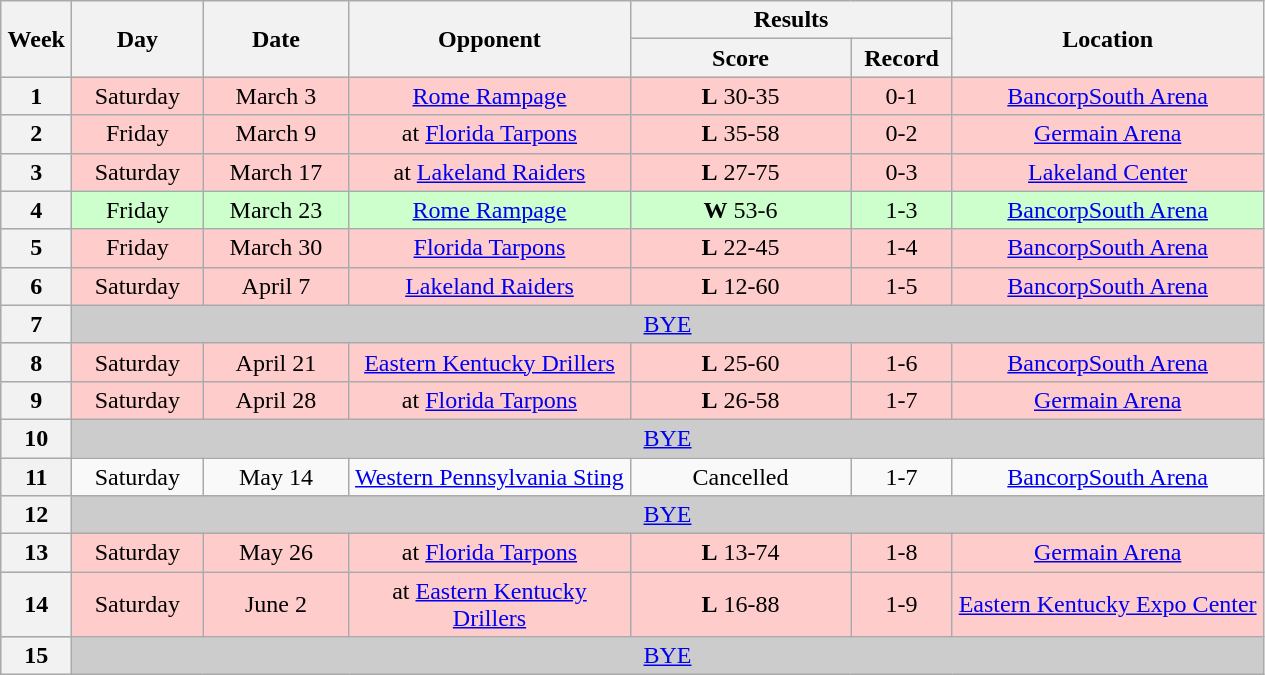<table class="wikitable">
<tr>
<th rowspan="2" width="40">Week</th>
<th rowspan="2" width="80">Day</th>
<th rowspan="2" width="90">Date</th>
<th rowspan="2" width="180">Opponent</th>
<th colspan="2" width="200">Results</th>
<th rowspan="2" width="200">Location</th>
</tr>
<tr>
<th width="140">Score</th>
<th width="60">Record</th>
</tr>
<tr align="center" bgcolor="#FFCCCC">
<th>1</th>
<td>Saturday</td>
<td>March 3</td>
<td><a href='#'>Rome Rampage</a></td>
<td><strong>L</strong> 30-35</td>
<td>0-1</td>
<td><a href='#'>BancorpSouth Arena</a></td>
</tr>
<tr align="center" bgcolor="#FFCCCC">
<th>2</th>
<td>Friday</td>
<td>March 9</td>
<td>at <a href='#'>Florida Tarpons</a></td>
<td><strong>L</strong> 35-58</td>
<td>0-2</td>
<td><a href='#'>Germain Arena</a></td>
</tr>
<tr align="center" bgcolor="#FFCCCC">
<th>3</th>
<td>Saturday</td>
<td>March 17</td>
<td>at <a href='#'>Lakeland Raiders</a></td>
<td><strong>L</strong> 27-75</td>
<td>0-3</td>
<td><a href='#'>Lakeland Center</a></td>
</tr>
<tr align="center" bgcolor="#CCFFCC">
<th>4</th>
<td>Friday</td>
<td>March 23</td>
<td><a href='#'>Rome Rampage</a></td>
<td><strong>W</strong> 53-6</td>
<td>1-3</td>
<td><a href='#'>BancorpSouth Arena</a></td>
</tr>
<tr align="center" bgcolor="#FFCCCC">
<th>5</th>
<td>Friday</td>
<td>March 30</td>
<td><a href='#'>Florida Tarpons</a></td>
<td><strong>L</strong> 22-45</td>
<td>1-4</td>
<td><a href='#'>BancorpSouth Arena</a></td>
</tr>
<tr align="center" bgcolor="#FFCCCC">
<th>6</th>
<td>Saturday</td>
<td>April 7</td>
<td><a href='#'>Lakeland Raiders</a></td>
<td><strong>L</strong> 12-60</td>
<td>1-5</td>
<td><a href='#'>BancorpSouth Arena</a></td>
</tr>
<tr align="center" bgcolor="#CCCCCC">
<th>7</th>
<td colSpan=6><a href='#'>BYE</a></td>
</tr>
<tr align="center" bgcolor="#FFCCCC">
<th>8</th>
<td>Saturday</td>
<td>April 21</td>
<td><a href='#'>Eastern Kentucky Drillers</a></td>
<td><strong>L</strong> 25-60</td>
<td>1-6</td>
<td><a href='#'>BancorpSouth Arena</a></td>
</tr>
<tr align="center" bgcolor="#FFCCCC">
<th>9</th>
<td>Saturday</td>
<td>April 28</td>
<td>at <a href='#'>Florida Tarpons</a></td>
<td><strong>L</strong> 26-58</td>
<td>1-7</td>
<td><a href='#'>Germain Arena</a></td>
</tr>
<tr align="center" bgcolor="#CCCCCC">
<th>10</th>
<td colSpan=6><a href='#'>BYE</a></td>
</tr>
<tr align="center">
<th>11</th>
<td>Saturday</td>
<td>May 14</td>
<td><a href='#'>Western Pennsylvania Sting</a></td>
<td>Cancelled</td>
<td>1-7</td>
<td><a href='#'>BancorpSouth Arena</a></td>
</tr>
<tr align="center" bgcolor="#CCCCCC">
<th>12</th>
<td colSpan=6><a href='#'>BYE</a></td>
</tr>
<tr align="center" bgcolor="#FFCCCC">
<th>13</th>
<td>Saturday</td>
<td>May 26</td>
<td>at <a href='#'>Florida Tarpons</a></td>
<td><strong>L</strong> 13-74</td>
<td>1-8</td>
<td><a href='#'>Germain Arena</a></td>
</tr>
<tr align="center" bgcolor="#FFCCCC">
<th>14</th>
<td>Saturday</td>
<td>June 2</td>
<td>at <a href='#'>Eastern Kentucky Drillers</a></td>
<td><strong>L</strong> 16-88</td>
<td>1-9</td>
<td><a href='#'>Eastern Kentucky Expo Center</a></td>
</tr>
<tr align="center" bgcolor="#CCCCCC">
<th>15</th>
<td colSpan=6><a href='#'>BYE</a></td>
</tr>
</table>
